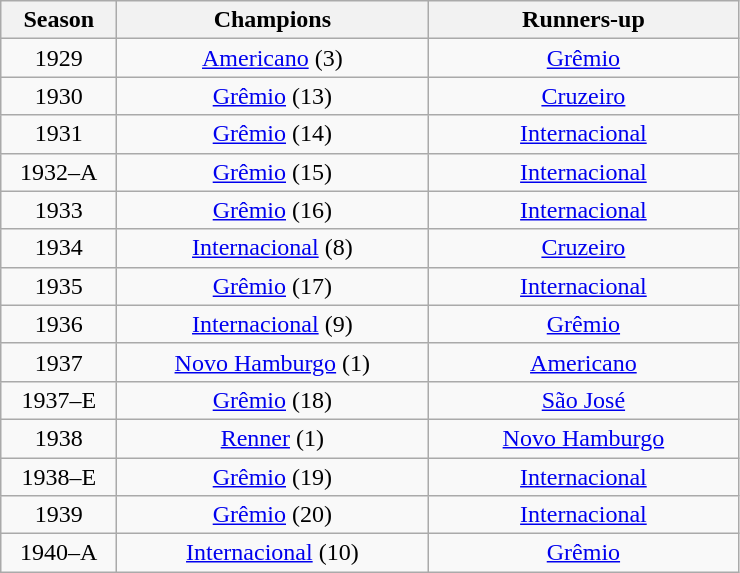<table class="wikitable" style="text-align:center; margin-left:1em;">
<tr>
<th style="width:70px">Season</th>
<th style="width:200px">Champions</th>
<th style="width:200px">Runners-up</th>
</tr>
<tr>
<td>1929</td>
<td><a href='#'>Americano</a> (3)</td>
<td><a href='#'>Grêmio</a></td>
</tr>
<tr>
<td>1930</td>
<td><a href='#'>Grêmio</a> (13)</td>
<td><a href='#'>Cruzeiro</a></td>
</tr>
<tr>
<td>1931</td>
<td><a href='#'>Grêmio</a> (14)</td>
<td><a href='#'>Internacional</a></td>
</tr>
<tr>
<td>1932–A</td>
<td><a href='#'>Grêmio</a> (15)</td>
<td><a href='#'>Internacional</a></td>
</tr>
<tr>
<td>1933</td>
<td><a href='#'>Grêmio</a> (16)</td>
<td><a href='#'>Internacional</a></td>
</tr>
<tr>
<td>1934</td>
<td><a href='#'>Internacional</a> (8)</td>
<td><a href='#'>Cruzeiro</a></td>
</tr>
<tr>
<td>1935</td>
<td><a href='#'>Grêmio</a> (17)</td>
<td><a href='#'>Internacional</a></td>
</tr>
<tr>
<td>1936</td>
<td><a href='#'>Internacional</a> (9)</td>
<td><a href='#'>Grêmio</a></td>
</tr>
<tr>
<td>1937</td>
<td><a href='#'>Novo Hamburgo</a> (1)</td>
<td><a href='#'>Americano</a></td>
</tr>
<tr>
<td>1937–E</td>
<td><a href='#'>Grêmio</a> (18)</td>
<td><a href='#'>São José</a></td>
</tr>
<tr>
<td>1938</td>
<td><a href='#'>Renner</a> (1)</td>
<td><a href='#'>Novo Hamburgo</a></td>
</tr>
<tr>
<td>1938–E</td>
<td><a href='#'>Grêmio</a> (19)</td>
<td><a href='#'>Internacional</a></td>
</tr>
<tr>
<td>1939</td>
<td><a href='#'>Grêmio</a> (20)</td>
<td><a href='#'>Internacional</a></td>
</tr>
<tr>
<td>1940–A</td>
<td><a href='#'>Internacional</a> (10)</td>
<td><a href='#'>Grêmio</a></td>
</tr>
</table>
